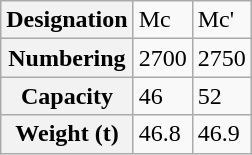<table class="wikitable">
<tr>
<th>Designation</th>
<td>Mc</td>
<td>Mc'</td>
</tr>
<tr>
<th>Numbering</th>
<td>2700</td>
<td>2750</td>
</tr>
<tr>
<th>Capacity</th>
<td>46</td>
<td>52</td>
</tr>
<tr>
<th>Weight (t)</th>
<td>46.8</td>
<td>46.9</td>
</tr>
</table>
